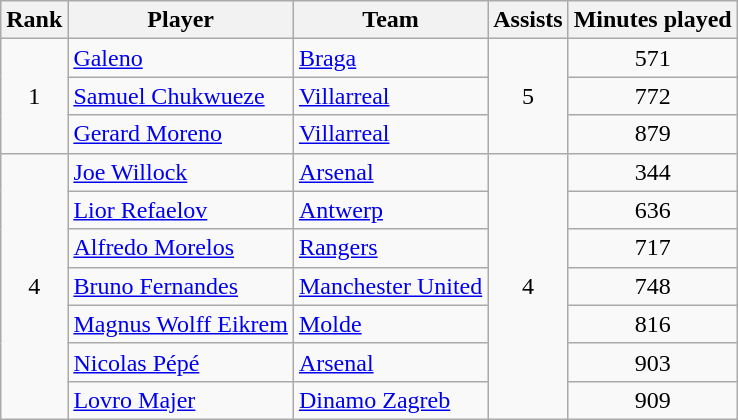<table class="wikitable" style="text-align:center">
<tr>
<th>Rank</th>
<th>Player</th>
<th>Team</th>
<th>Assists</th>
<th>Minutes played</th>
</tr>
<tr>
<td rowspan="3">1</td>
<td align=left> <a href='#'>Galeno</a></td>
<td align=left> <a href='#'>Braga</a></td>
<td rowspan="3">5</td>
<td>571</td>
</tr>
<tr>
<td align=left> <a href='#'>Samuel Chukwueze</a></td>
<td align=left> <a href='#'>Villarreal</a></td>
<td>772</td>
</tr>
<tr>
<td align=left> <a href='#'>Gerard Moreno</a></td>
<td align=left> <a href='#'>Villarreal</a></td>
<td>879</td>
</tr>
<tr>
<td rowspan="7">4</td>
<td align=left> <a href='#'>Joe Willock</a></td>
<td align=left> <a href='#'>Arsenal</a></td>
<td rowspan="7">4</td>
<td>344</td>
</tr>
<tr>
<td align=left> <a href='#'>Lior Refaelov</a></td>
<td align=left> <a href='#'>Antwerp</a></td>
<td>636</td>
</tr>
<tr>
<td align=left> <a href='#'>Alfredo Morelos</a></td>
<td align=left> <a href='#'>Rangers</a></td>
<td>717</td>
</tr>
<tr>
<td align=left> <a href='#'>Bruno Fernandes</a></td>
<td align=left> <a href='#'>Manchester United</a></td>
<td>748</td>
</tr>
<tr>
<td align=left> <a href='#'>Magnus Wolff Eikrem</a></td>
<td align=left> <a href='#'>Molde</a></td>
<td>816</td>
</tr>
<tr>
<td align=left> <a href='#'>Nicolas Pépé</a></td>
<td align=left> <a href='#'>Arsenal</a></td>
<td>903</td>
</tr>
<tr>
<td align=left> <a href='#'>Lovro Majer</a></td>
<td align=left> <a href='#'>Dinamo Zagreb</a></td>
<td>909</td>
</tr>
</table>
